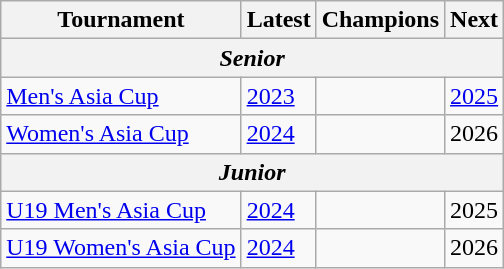<table class="wikitable sortable" style="text-align:left">
<tr>
<th>Tournament</th>
<th>Latest</th>
<th>Champions</th>
<th>Next</th>
</tr>
<tr>
<th colspan=4><em>Senior</em></th>
</tr>
<tr>
<td><a href='#'>Men's Asia Cup</a></td>
<td><a href='#'>2023</a></td>
<td></td>
<td><a href='#'>2025</a></td>
</tr>
<tr>
<td><a href='#'>Women's Asia Cup</a></td>
<td><a href='#'>2024</a></td>
<td></td>
<td>2026</td>
</tr>
<tr>
<th colspan=4><em>Junior</em></th>
</tr>
<tr>
<td><a href='#'>U19 Men's Asia Cup</a></td>
<td><a href='#'>2024</a></td>
<td></td>
<td>2025</td>
</tr>
<tr>
<td><a href='#'>U19 Women's Asia Cup</a></td>
<td><a href='#'>2024</a></td>
<td></td>
<td>2026</td>
</tr>
</table>
